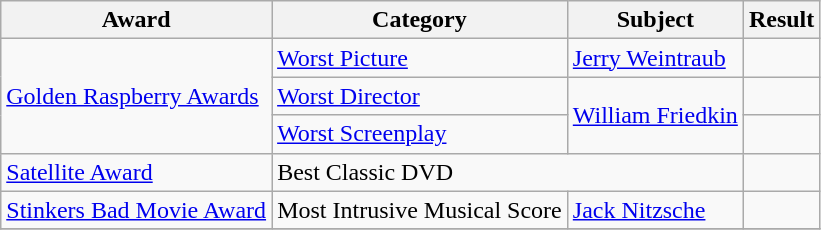<table class="wikitable">
<tr>
<th>Award</th>
<th>Category</th>
<th>Subject</th>
<th>Result</th>
</tr>
<tr>
<td rowspan=3><a href='#'>Golden Raspberry Awards</a></td>
<td><a href='#'>Worst Picture</a></td>
<td><a href='#'>Jerry Weintraub</a></td>
<td></td>
</tr>
<tr>
<td><a href='#'>Worst Director</a></td>
<td rowspan=2><a href='#'>William Friedkin</a></td>
<td></td>
</tr>
<tr>
<td><a href='#'>Worst Screenplay</a></td>
<td></td>
</tr>
<tr>
<td><a href='#'>Satellite Award</a></td>
<td colspan=2>Best Classic DVD</td>
<td></td>
</tr>
<tr>
<td><a href='#'>Stinkers Bad Movie Award</a></td>
<td>Most Intrusive Musical Score</td>
<td><a href='#'>Jack Nitzsche</a></td>
<td></td>
</tr>
<tr>
</tr>
</table>
